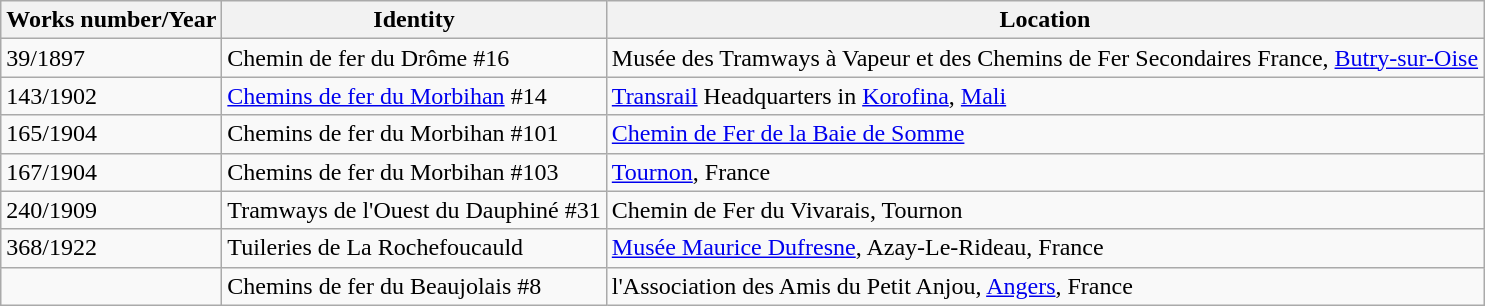<table class="wikitable">
<tr>
<th>Works number/Year</th>
<th>Identity</th>
<th>Location</th>
</tr>
<tr>
<td>39/1897</td>
<td>Chemin de fer du Drôme #16</td>
<td>Musée des Tramways à Vapeur et des Chemins de Fer Secondaires France, <a href='#'>Butry-sur-Oise</a></td>
</tr>
<tr>
<td>143/1902</td>
<td><a href='#'>Chemins de fer du Morbihan</a> #14</td>
<td><a href='#'>Transrail</a> Headquarters in <a href='#'>Korofina</a>, <a href='#'>Mali</a></td>
</tr>
<tr>
<td>165/1904</td>
<td>Chemins de fer du Morbihan #101</td>
<td><a href='#'>Chemin de Fer de la Baie de Somme</a></td>
</tr>
<tr>
<td>167/1904</td>
<td>Chemins de fer du Morbihan #103</td>
<td><a href='#'>Tournon</a>, France</td>
</tr>
<tr>
<td>240/1909</td>
<td>Tramways de l'Ouest du Dauphiné #31</td>
<td>Chemin de Fer du Vivarais, Tournon</td>
</tr>
<tr>
<td>368/1922</td>
<td>Tuileries de La Rochefoucauld</td>
<td><a href='#'>Musée Maurice Dufresne</a>, Azay-Le-Rideau, France</td>
</tr>
<tr>
<td></td>
<td>Chemins de fer du Beaujolais #8</td>
<td>l'Association des Amis du Petit Anjou, <a href='#'>Angers</a>, France</td>
</tr>
</table>
